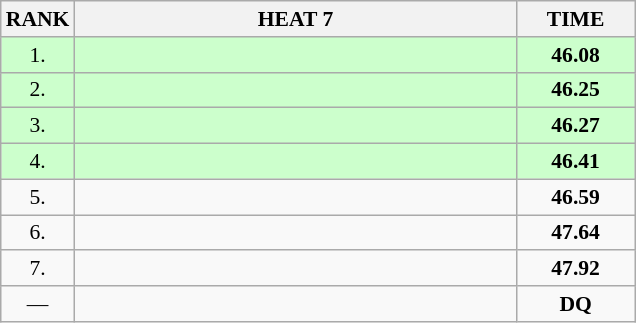<table class="wikitable" style="border-collapse: collapse; font-size: 90%;">
<tr>
<th>RANK</th>
<th style="width: 20em">HEAT 7</th>
<th style="width: 5em">TIME</th>
</tr>
<tr style="background:#ccffcc;">
<td align="center">1.</td>
<td></td>
<td align="center"><strong>46.08</strong></td>
</tr>
<tr style="background:#ccffcc;">
<td align="center">2.</td>
<td></td>
<td align="center"><strong>46.25</strong></td>
</tr>
<tr style="background:#ccffcc;">
<td align="center">3.</td>
<td></td>
<td align="center"><strong>46.27</strong></td>
</tr>
<tr style="background:#ccffcc;">
<td align="center">4.</td>
<td></td>
<td align="center"><strong>46.41</strong></td>
</tr>
<tr>
<td align="center">5.</td>
<td></td>
<td align="center"><strong>46.59</strong></td>
</tr>
<tr>
<td align="center">6.</td>
<td></td>
<td align="center"><strong>47.64</strong></td>
</tr>
<tr>
<td align="center">7.</td>
<td></td>
<td align="center"><strong>47.92</strong></td>
</tr>
<tr>
<td align="center">—</td>
<td></td>
<td align="center"><strong>DQ</strong></td>
</tr>
</table>
